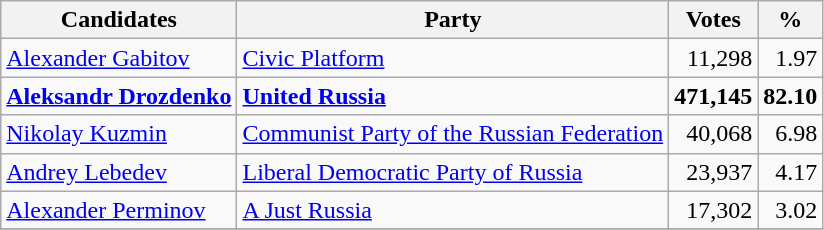<table class="wikitable sortable">
<tr>
<th>Candidates</th>
<th>Party</th>
<th>Votes</th>
<th>%</th>
</tr>
<tr>
<td><a href='#'>Alexander Gabitov</a></td>
<td><a href='#'>Civic Platform</a></td>
<td align=right>11,298</td>
<td align=right>1.97</td>
</tr>
<tr>
<td><strong><a href='#'>Aleksandr Drozdenko</a></strong></td>
<td><strong><a href='#'>United Russia</a></strong></td>
<td align=right><strong>471,145</strong></td>
<td align=right><strong>82.10</strong></td>
</tr>
<tr>
<td><a href='#'>Nikolay Kuzmin</a></td>
<td><a href='#'>Communist Party of the Russian Federation</a></td>
<td align=right>40,068</td>
<td align=right>6.98</td>
</tr>
<tr>
<td><a href='#'>Andrey Lebedev</a></td>
<td><a href='#'>Liberal Democratic Party of Russia</a></td>
<td align=right>23,937</td>
<td align=right>4.17</td>
</tr>
<tr>
<td><a href='#'>Alexander Perminov</a></td>
<td><a href='#'>A Just Russia</a></td>
<td align=right>17,302</td>
<td align=right>3.02</td>
</tr>
<tr>
</tr>
</table>
